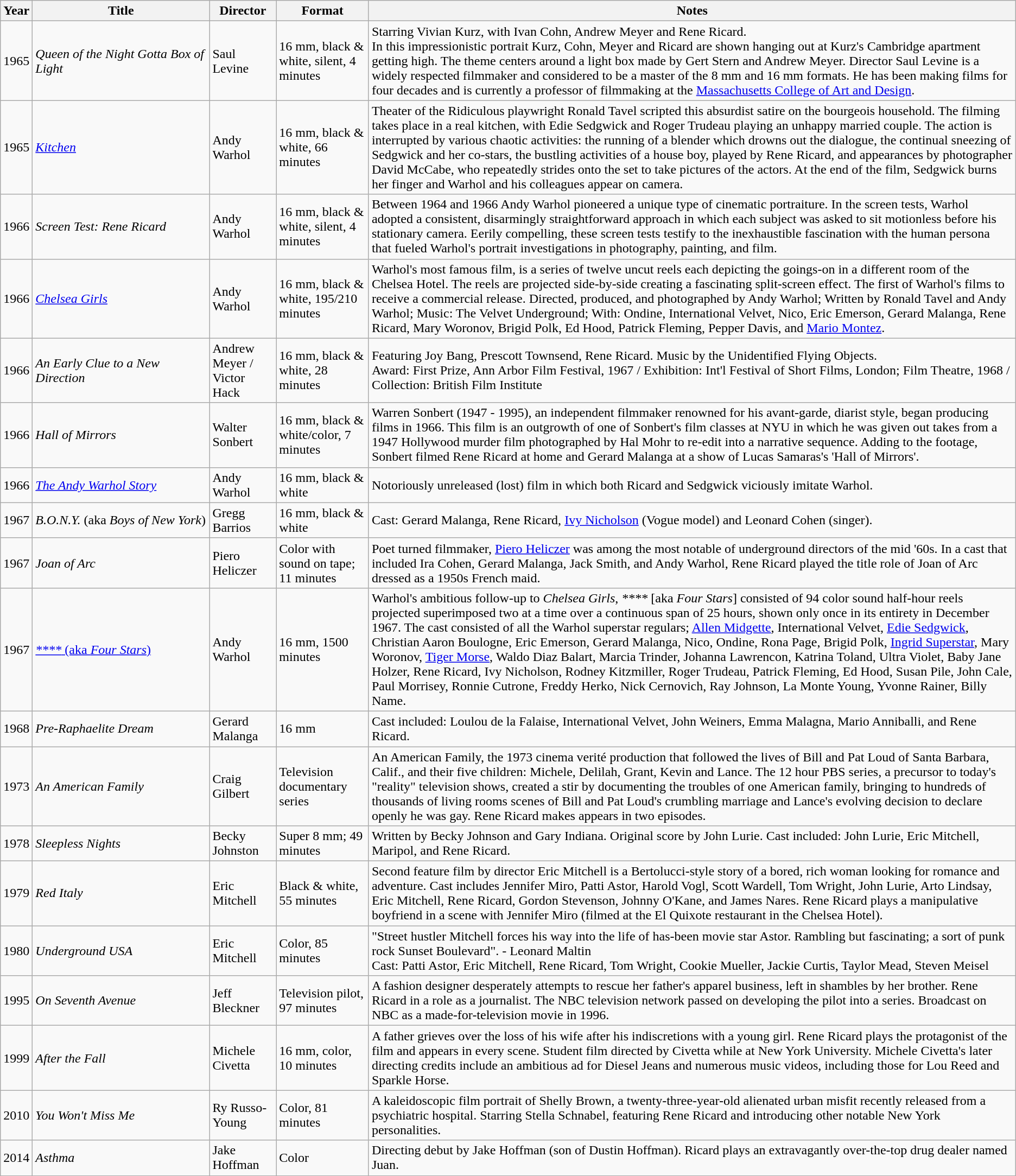<table class="wikitable">
<tr>
<th>Year</th>
<th style="width:210px;">Title</th>
<th>Director</th>
<th>Format</th>
<th>Notes</th>
</tr>
<tr>
<td>1965</td>
<td><em>Queen of the Night Gotta Box of Light</em></td>
<td>Saul Levine</td>
<td>16 mm, black & white, silent, 4 minutes</td>
<td>Starring Vivian Kurz, with Ivan Cohn, Andrew Meyer and Rene Ricard.<br>In this impressionistic portrait Kurz, Cohn, Meyer and Ricard are shown hanging out at Kurz's Cambridge apartment getting high. The theme centers around a light box made by Gert Stern and Andrew Meyer.
Director Saul Levine is a widely respected filmmaker and considered to be a master of the 8 mm and 16 mm formats. He has been making films for four decades and is currently a professor of filmmaking at the <a href='#'>Massachusetts College of Art and Design</a>.</td>
</tr>
<tr>
<td>1965</td>
<td><em><a href='#'>Kitchen</a></em></td>
<td>Andy Warhol</td>
<td>16 mm, black & white, 66 minutes</td>
<td>Theater of the Ridiculous playwright Ronald Tavel scripted this absurdist satire on the bourgeois household. The filming takes place in a real kitchen, with Edie Sedgwick and Roger Trudeau playing an unhappy married couple. The action is interrupted by various chaotic activities: the running of a blender which drowns out the dialogue, the continual sneezing of Sedgwick and her co-stars, the bustling activities of a house boy, played by Rene Ricard, and appearances by photographer David McCabe, who repeatedly strides onto the set to take pictures of the actors. At the end of the film, Sedgwick burns her finger and Warhol and his colleagues appear on camera.</td>
</tr>
<tr>
<td>1966</td>
<td><em>Screen Test: Rene Ricard</em></td>
<td>Andy Warhol</td>
<td>16 mm, black & white, silent, 4 minutes</td>
<td>Between 1964 and 1966 Andy Warhol pioneered a unique type of cinematic portraiture. In the screen tests, Warhol adopted a consistent, disarmingly straightforward approach in which each subject was asked to sit motionless before his stationary camera. Eerily compelling, these screen tests testify to the inexhaustible fascination with the human persona that fueled Warhol's portrait investigations in photography, painting, and film.</td>
</tr>
<tr>
<td>1966</td>
<td><em><a href='#'>Chelsea Girls</a></em></td>
<td>Andy Warhol</td>
<td>16 mm, black & white, 195/210 minutes</td>
<td>Warhol's most famous film, is a series of twelve uncut reels each depicting the goings-on in a different room of the Chelsea Hotel. The reels are projected side-by-side creating a fascinating split-screen effect. The first of Warhol's films to receive a commercial release. Directed, produced, and photographed by Andy Warhol; Written by Ronald Tavel and Andy Warhol; Music: The Velvet Underground; With: Ondine, International Velvet, Nico, Eric Emerson, Gerard Malanga, Rene Ricard, Mary Woronov, Brigid Polk, Ed Hood, Patrick Fleming, Pepper Davis, and <a href='#'>Mario Montez</a>.</td>
</tr>
<tr>
<td>1966</td>
<td><em>An Early Clue to a New Direction</em></td>
<td>Andrew Meyer / Victor Hack</td>
<td>16 mm, black & white, 28 minutes</td>
<td>Featuring Joy Bang, Prescott Townsend, Rene Ricard. Music by the Unidentified Flying Objects.<br>Award: First Prize, Ann Arbor Film Festival, 1967 / Exhibition: Int'l Festival of Short Films, London; Film Theatre, 1968 / Collection: British Film Institute</td>
</tr>
<tr>
<td>1966</td>
<td><em>Hall of Mirrors</em></td>
<td>Walter Sonbert</td>
<td>16 mm, black & white/color, 7 minutes</td>
<td>Warren Sonbert (1947 - 1995), an independent filmmaker renowned for his avant-garde, diarist style, began producing films in 1966. This film is an outgrowth of one of Sonbert's film classes at NYU in which he was given out takes from a 1947 Hollywood murder film photographed by Hal Mohr to re-edit into a narrative sequence. Adding to the footage, Sonbert filmed Rene Ricard at home and Gerard Malanga at a show of Lucas Samaras's 'Hall of Mirrors'.</td>
</tr>
<tr>
<td>1966</td>
<td><em><a href='#'>The Andy Warhol Story</a></em></td>
<td>Andy Warhol</td>
<td>16 mm, black & white</td>
<td>Notoriously unreleased (lost) film in which both Ricard and Sedgwick viciously imitate Warhol.</td>
</tr>
<tr>
<td>1967</td>
<td><em>B.O.N.Y.</em> (aka <em>Boys of New York</em>)</td>
<td>Gregg Barrios</td>
<td>16 mm, black & white</td>
<td>Cast: Gerard Malanga, Rene Ricard, <a href='#'>Ivy Nicholson</a> (Vogue model) and Leonard Cohen (singer).</td>
</tr>
<tr>
<td>1967</td>
<td><em>Joan of Arc</em></td>
<td>Piero Heliczer</td>
<td>Color with sound on tape; 11 minutes</td>
<td>Poet turned filmmaker, <a href='#'>Piero Heliczer</a> was among the most notable of underground directors of the mid '60s. In a cast that included Ira Cohen, Gerard Malanga, Jack Smith, and Andy Warhol, Rene Ricard played the title role of Joan of Arc dressed as a 1950s French maid.</td>
</tr>
<tr>
<td>1967</td>
<td><a href='#'><em>****</em> (aka <em>Four Stars</em>)</a></td>
<td>Andy Warhol</td>
<td>16 mm, 1500 minutes</td>
<td>Warhol's ambitious follow-up to <em>Chelsea Girls</em>, <em>****</em> [aka <em>Four Stars</em>] consisted of 94 color sound half-hour reels projected superimposed two at a time over a continuous span of 25 hours, shown only once in its entirety in December 1967. The cast consisted of all the Warhol superstar regulars; <a href='#'>Allen Midgette</a>, International Velvet, <a href='#'>Edie Sedgwick</a>, Christian Aaron Boulogne, Eric Emerson, Gerard Malanga, Nico, Ondine, Rona Page, Brigid Polk, <a href='#'>Ingrid Superstar</a>, Mary Woronov, <a href='#'>Tiger Morse</a>, Waldo Diaz Balart, Marcia Trinder, Johanna Lawrencon, Katrina Toland, Ultra Violet, Baby Jane Holzer, Rene Ricard, Ivy Nicholson, Rodney Kitzmiller, Roger Trudeau, Patrick Fleming, Ed Hood, Susan Pile, John Cale, Paul Morrisey, Ronnie Cutrone, Freddy Herko, Nick Cernovich, Ray Johnson, La Monte Young, Yvonne Rainer, Billy Name.</td>
</tr>
<tr>
<td>1968</td>
<td><em>Pre-Raphaelite Dream</em></td>
<td>Gerard Malanga</td>
<td>16 mm</td>
<td>Cast included: Loulou de la Falaise, International Velvet, John Weiners, Emma Malagna, Mario Anniballi, and Rene Ricard.</td>
</tr>
<tr>
<td>1973</td>
<td><em>An American Family</em></td>
<td>Craig Gilbert</td>
<td>Television documentary series</td>
<td>An American Family, the 1973 cinema verité production that followed the lives of Bill and Pat Loud of Santa Barbara, Calif., and their five children: Michele, Delilah, Grant, Kevin and Lance. The 12 hour PBS series, a precursor to today's "reality" television shows, created a stir by documenting the troubles of one American family, bringing to hundreds of thousands of living rooms scenes of Bill and Pat Loud's crumbling marriage and Lance's evolving decision to declare openly he was gay. Rene Ricard makes appears in two episodes.</td>
</tr>
<tr>
<td>1978</td>
<td><em>Sleepless Nights</em></td>
<td>Becky Johnston</td>
<td>Super 8 mm; 49 minutes</td>
<td>Written by Becky Johnson and Gary Indiana.  Original score by John Lurie.  Cast included: John Lurie, Eric Mitchell, Maripol, and Rene Ricard.</td>
</tr>
<tr>
<td>1979</td>
<td><em>Red Italy</em></td>
<td>Eric Mitchell</td>
<td>Black & white, 55 minutes</td>
<td>Second feature film by director Eric Mitchell is a Bertolucci-style story of a bored, rich woman looking for romance and adventure. Cast includes Jennifer Miro, Patti Astor, Harold Vogl, Scott Wardell, Tom Wright, John Lurie, Arto Lindsay, Eric Mitchell, Rene Ricard, Gordon Stevenson, Johnny O'Kane, and James Nares. Rene Ricard plays a manipulative boyfriend in a scene with Jennifer Miro (filmed at the El Quixote restaurant in the Chelsea Hotel).</td>
</tr>
<tr>
<td>1980</td>
<td><em>Underground USA</em></td>
<td>Eric Mitchell</td>
<td>Color, 85 minutes</td>
<td>"Street hustler Mitchell forces his way into the life of has-been movie star Astor. Rambling but fascinating; a sort of punk rock Sunset Boulevard". - Leonard Maltin<br>Cast: Patti Astor, Eric Mitchell, Rene Ricard, Tom Wright, Cookie Mueller, Jackie Curtis, Taylor Mead, Steven Meisel</td>
</tr>
<tr>
<td>1995</td>
<td><em>On Seventh Avenue</em></td>
<td>Jeff Bleckner</td>
<td>Television pilot, 97 minutes</td>
<td>A fashion designer desperately attempts to rescue her father's apparel business, left in shambles by her brother. Rene Ricard in a role as a journalist. The NBC television network passed on developing the pilot into a series. Broadcast on NBC as a made-for-television movie in 1996.</td>
</tr>
<tr>
<td>1999</td>
<td><em>After the Fall</em></td>
<td>Michele Civetta</td>
<td>16 mm, color, 10 minutes</td>
<td>A father grieves over the loss of his wife after his indiscretions with a young girl. Rene Ricard plays the protagonist of the film and appears in every scene. Student film directed by Civetta while at New York University. Michele Civetta's later directing credits include an ambitious ad for Diesel Jeans and numerous music videos, including those for Lou Reed and Sparkle Horse.</td>
</tr>
<tr>
<td>2010</td>
<td><em>You Won't Miss Me</em></td>
<td>Ry Russo-Young</td>
<td>Color, 81 minutes</td>
<td>A kaleidoscopic film portrait of Shelly Brown, a twenty-three-year-old alienated urban misfit recently released from a psychiatric hospital. Starring Stella Schnabel, featuring Rene Ricard and introducing other notable New York personalities.</td>
</tr>
<tr>
<td>2014</td>
<td><em>Asthma</em></td>
<td>Jake Hoffman</td>
<td>Color</td>
<td>Directing debut by Jake Hoffman (son of Dustin Hoffman). Ricard plays an extravagantly over-the-top drug dealer named Juan.</td>
</tr>
</table>
